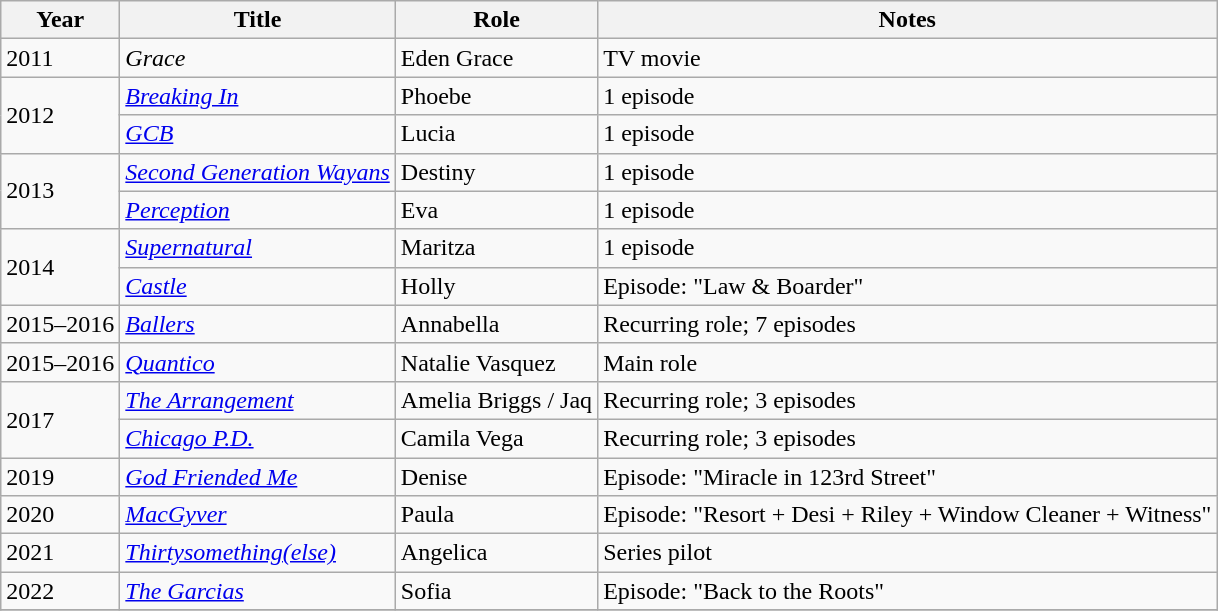<table class="wikitable sortable">
<tr>
<th>Year</th>
<th>Title</th>
<th>Role</th>
<th>Notes</th>
</tr>
<tr>
<td>2011</td>
<td><em>Grace</em></td>
<td>Eden Grace</td>
<td>TV movie</td>
</tr>
<tr>
<td rowspan="2">2012</td>
<td><em><a href='#'>Breaking In</a></em></td>
<td>Phoebe</td>
<td>1 episode</td>
</tr>
<tr>
<td><em><a href='#'>GCB</a></em></td>
<td>Lucia</td>
<td>1 episode</td>
</tr>
<tr>
<td rowspan="2">2013</td>
<td><em><a href='#'>Second Generation Wayans</a></em></td>
<td>Destiny</td>
<td>1 episode</td>
</tr>
<tr>
<td><em><a href='#'>Perception</a></em></td>
<td>Eva</td>
<td>1 episode</td>
</tr>
<tr>
<td rowspan="2">2014</td>
<td><em><a href='#'>Supernatural</a></em></td>
<td>Maritza</td>
<td>1 episode</td>
</tr>
<tr>
<td><em><a href='#'>Castle</a></em></td>
<td>Holly</td>
<td>Episode: "Law & Boarder"</td>
</tr>
<tr>
<td>2015–2016</td>
<td><em><a href='#'>Ballers</a></em></td>
<td>Annabella</td>
<td>Recurring role; 7 episodes</td>
</tr>
<tr>
<td>2015–2016</td>
<td><em><a href='#'>Quantico</a></em></td>
<td>Natalie Vasquez</td>
<td>Main role</td>
</tr>
<tr>
<td rowspan="2">2017</td>
<td><em><a href='#'>The Arrangement</a></em></td>
<td>Amelia Briggs / Jaq</td>
<td>Recurring role; 3 episodes</td>
</tr>
<tr>
<td><em><a href='#'>Chicago P.D.</a></em></td>
<td>Camila Vega</td>
<td>Recurring role; 3 episodes</td>
</tr>
<tr>
<td>2019</td>
<td><em><a href='#'>God Friended Me</a></em></td>
<td>Denise</td>
<td>Episode: "Miracle in 123rd Street"</td>
</tr>
<tr>
<td>2020</td>
<td><em><a href='#'>MacGyver</a></em></td>
<td>Paula</td>
<td>Episode: "Resort + Desi + Riley + Window Cleaner + Witness"</td>
</tr>
<tr>
<td>2021</td>
<td><em><a href='#'>Thirtysomething(else)</a></em></td>
<td>Angelica</td>
<td>Series pilot</td>
</tr>
<tr>
<td>2022</td>
<td><em><a href='#'>The Garcias</a></em></td>
<td>Sofia</td>
<td>Episode: "Back to the Roots"</td>
</tr>
<tr>
</tr>
</table>
